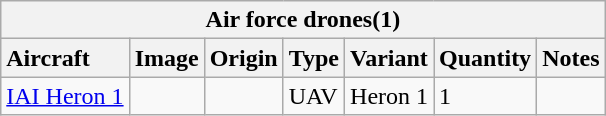<table class="wikitable">
<tr>
<th colspan="7">Air force drones(1)</th>
</tr>
<tr>
<th style="text-align:left;">Aircraft</th>
<th>Image</th>
<th style="text-align:left;">Origin</th>
<th style="text-align:left;">Type</th>
<th style="text-align:left;">Variant</th>
<th style="text-align:left;">Quantity</th>
<th style="text-align:left;">Notes</th>
</tr>
<tr>
<td><a href='#'>IAI Heron 1</a></td>
<td></td>
<td></td>
<td>UAV</td>
<td>Heron 1</td>
<td>1</td>
<td></td>
</tr>
</table>
